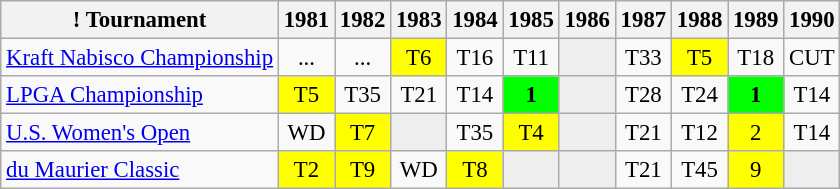<table class="wikitable" style="font-size:95%;text-align:center;">
<tr>
<th>! Tournament</th>
<th>1981</th>
<th>1982</th>
<th>1983</th>
<th>1984</th>
<th>1985</th>
<th>1986</th>
<th>1987</th>
<th>1988</th>
<th>1989</th>
<th>1990</th>
</tr>
<tr>
<td align=left><a href='#'>Kraft Nabisco Championship</a></td>
<td>...</td>
<td>...</td>
<td style="background:yellow;">T6</td>
<td>T16</td>
<td>T11</td>
<td style="background:#eeeeee;"></td>
<td>T33</td>
<td style="background:yellow;">T5</td>
<td>T18</td>
<td>CUT</td>
</tr>
<tr>
<td align=left><a href='#'>LPGA Championship</a></td>
<td style="background:yellow;">T5</td>
<td>T35</td>
<td>T21</td>
<td>T14</td>
<td style="background:lime;"><strong>1</strong></td>
<td style="background:#eeeeee;"></td>
<td>T28</td>
<td>T24</td>
<td style="background:lime;"><strong>1</strong></td>
<td>T14</td>
</tr>
<tr>
<td align=left><a href='#'>U.S. Women's Open</a></td>
<td>WD</td>
<td style="background:yellow;">T7</td>
<td style="background:#eeeeee;"></td>
<td>T35</td>
<td style="background:yellow;">T4</td>
<td style="background:#eeeeee;"></td>
<td>T21</td>
<td>T12</td>
<td style="background:yellow;">2</td>
<td>T14</td>
</tr>
<tr>
<td align=left><a href='#'>du Maurier Classic</a></td>
<td style="background:yellow;">T2</td>
<td style="background:yellow;">T9</td>
<td>WD</td>
<td style="background:yellow;">T8</td>
<td style="background:#eeeeee;"></td>
<td style="background:#eeeeee;"></td>
<td>T21</td>
<td>T45</td>
<td style="background:yellow;">9</td>
<td style="background:#eeeeee;"></td>
</tr>
</table>
